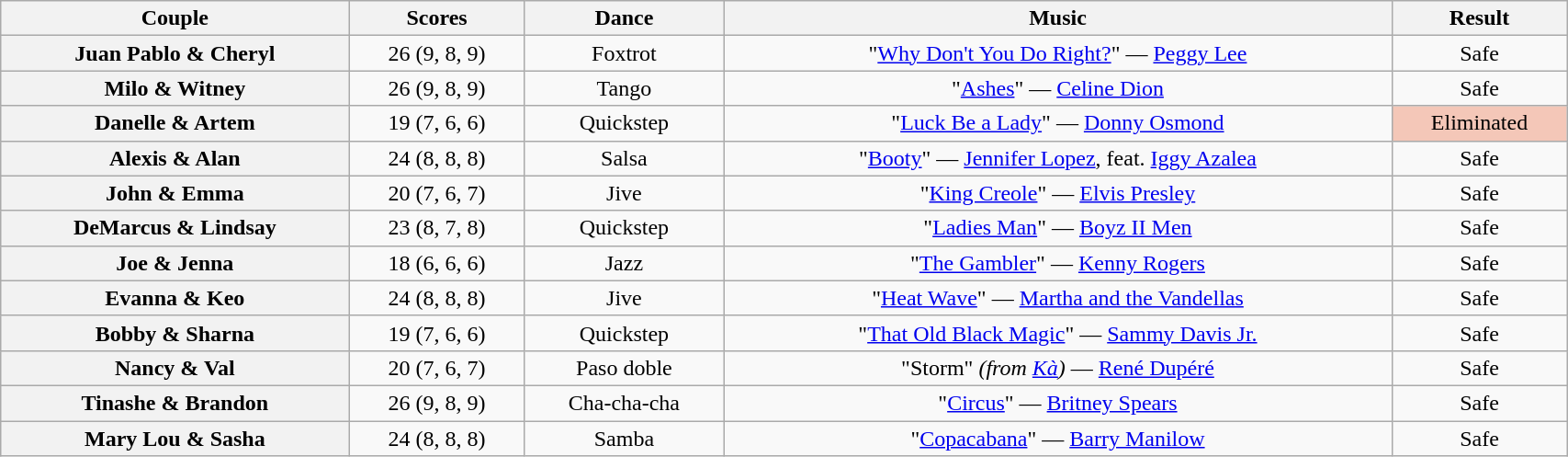<table class="wikitable sortable" style="text-align:center; width:90%">
<tr>
<th scope="col">Couple</th>
<th scope="col">Scores</th>
<th scope="col" class="unsortable">Dance</th>
<th scope="col" class="unsortable">Music</th>
<th scope="col" class="unsortable">Result</th>
</tr>
<tr>
<th scope="row">Juan Pablo & Cheryl</th>
<td>26 (9, 8, 9)</td>
<td>Foxtrot</td>
<td>"<a href='#'>Why Don't You Do Right?</a>" — <a href='#'>Peggy Lee</a></td>
<td>Safe</td>
</tr>
<tr>
<th scope="row">Milo & Witney</th>
<td>26 (9, 8, 9)</td>
<td>Tango</td>
<td>"<a href='#'>Ashes</a>" — <a href='#'>Celine Dion</a></td>
<td>Safe</td>
</tr>
<tr>
<th scope="row">Danelle & Artem</th>
<td>19 (7, 6, 6)</td>
<td>Quickstep</td>
<td>"<a href='#'>Luck Be a Lady</a>" — <a href='#'>Donny Osmond</a></td>
<td bgcolor=f4c7b8>Eliminated</td>
</tr>
<tr>
<th scope="row">Alexis & Alan</th>
<td>24 (8, 8, 8)</td>
<td>Salsa</td>
<td>"<a href='#'>Booty</a>" — <a href='#'>Jennifer Lopez</a>, feat. <a href='#'>Iggy Azalea</a></td>
<td>Safe</td>
</tr>
<tr>
<th scope="row">John & Emma</th>
<td>20 (7, 6, 7)</td>
<td>Jive</td>
<td>"<a href='#'>King Creole</a>" — <a href='#'>Elvis Presley</a></td>
<td>Safe</td>
</tr>
<tr>
<th scope="row">DeMarcus & Lindsay</th>
<td>23 (8, 7, 8)</td>
<td>Quickstep</td>
<td>"<a href='#'>Ladies Man</a>" — <a href='#'>Boyz II Men</a></td>
<td>Safe</td>
</tr>
<tr>
<th scope="row">Joe & Jenna</th>
<td>18 (6, 6, 6)</td>
<td>Jazz</td>
<td>"<a href='#'>The Gambler</a>" — <a href='#'>Kenny Rogers</a></td>
<td>Safe</td>
</tr>
<tr>
<th scope="row">Evanna & Keo</th>
<td>24 (8, 8, 8)</td>
<td>Jive</td>
<td>"<a href='#'>Heat Wave</a>" — <a href='#'>Martha and the Vandellas</a></td>
<td>Safe</td>
</tr>
<tr>
<th scope="row">Bobby & Sharna</th>
<td>19 (7, 6, 6)</td>
<td>Quickstep</td>
<td>"<a href='#'>That Old Black Magic</a>" — <a href='#'>Sammy Davis Jr.</a></td>
<td>Safe</td>
</tr>
<tr>
<th scope="row">Nancy & Val</th>
<td>20 (7, 6, 7)</td>
<td>Paso doble</td>
<td>"Storm" <em>(from <a href='#'>Kà</a>)</em> — <a href='#'>René Dupéré</a></td>
<td>Safe</td>
</tr>
<tr>
<th scope="row">Tinashe & Brandon</th>
<td>26 (9, 8, 9)</td>
<td>Cha-cha-cha</td>
<td>"<a href='#'>Circus</a>" — <a href='#'>Britney Spears</a></td>
<td>Safe</td>
</tr>
<tr>
<th scope="row">Mary Lou & Sasha</th>
<td>24 (8, 8, 8)</td>
<td>Samba</td>
<td>"<a href='#'>Copacabana</a>" — <a href='#'>Barry Manilow</a></td>
<td>Safe</td>
</tr>
</table>
